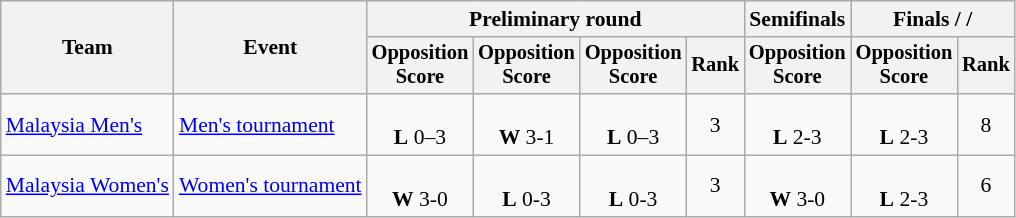<table class="wikitable" style="font-size:90%">
<tr>
<th rowspan="2">Team</th>
<th rowspan="2">Event</th>
<th colspan="4">Preliminary round</th>
<th>Semifinals</th>
<th colspan="2">Finals /  / </th>
</tr>
<tr style="font-size:95%">
<th>Opposition<br>Score</th>
<th>Opposition<br>Score</th>
<th>Opposition<br>Score</th>
<th>Rank</th>
<th>Opposition<br>Score</th>
<th>Opposition<br>Score</th>
<th>Rank</th>
</tr>
<tr align="center">
<td align="left"><a href='#'>Malaysia Men's</a></td>
<td align="left"><a href='#'>Men's tournament</a></td>
<td><br><strong>L</strong> 0–3</td>
<td><br><strong>W</strong> 3-1</td>
<td><br><strong>L</strong> 0–3</td>
<td>3 <strong></strong></td>
<td><br><strong>L</strong> 2-3</td>
<td><br><strong>L</strong> 2-3</td>
<td>8</td>
</tr>
<tr align="center">
<td align="left"><a href='#'>Malaysia Women's</a></td>
<td align="left"><a href='#'>Women's tournament</a></td>
<td><br><strong>W</strong> 3-0</td>
<td><br><strong>L</strong> 0-3</td>
<td><br><strong>L</strong> 0-3</td>
<td>3 <strong></strong></td>
<td><br> <strong>W</strong> 3-0</td>
<td><br> <strong>L</strong> 2-3</td>
<td>6</td>
</tr>
</table>
